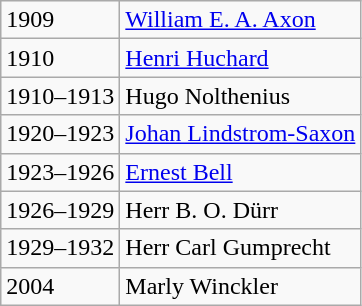<table class="wikitable">
<tr>
<td>1909</td>
<td><a href='#'>William E. A. Axon</a></td>
</tr>
<tr>
<td>1910</td>
<td><a href='#'>Henri Huchard</a></td>
</tr>
<tr>
<td>1910–1913</td>
<td>Hugo Nolthenius</td>
</tr>
<tr>
<td>1920–1923</td>
<td><a href='#'>Johan Lindstrom-Saxon</a></td>
</tr>
<tr>
<td>1923–1926</td>
<td><a href='#'>Ernest Bell</a></td>
</tr>
<tr>
<td>1926–1929</td>
<td>Herr B. O. Dürr</td>
</tr>
<tr>
<td>1929–1932</td>
<td>Herr Carl Gumprecht</td>
</tr>
<tr>
<td>2004</td>
<td>Marly Winckler</td>
</tr>
</table>
